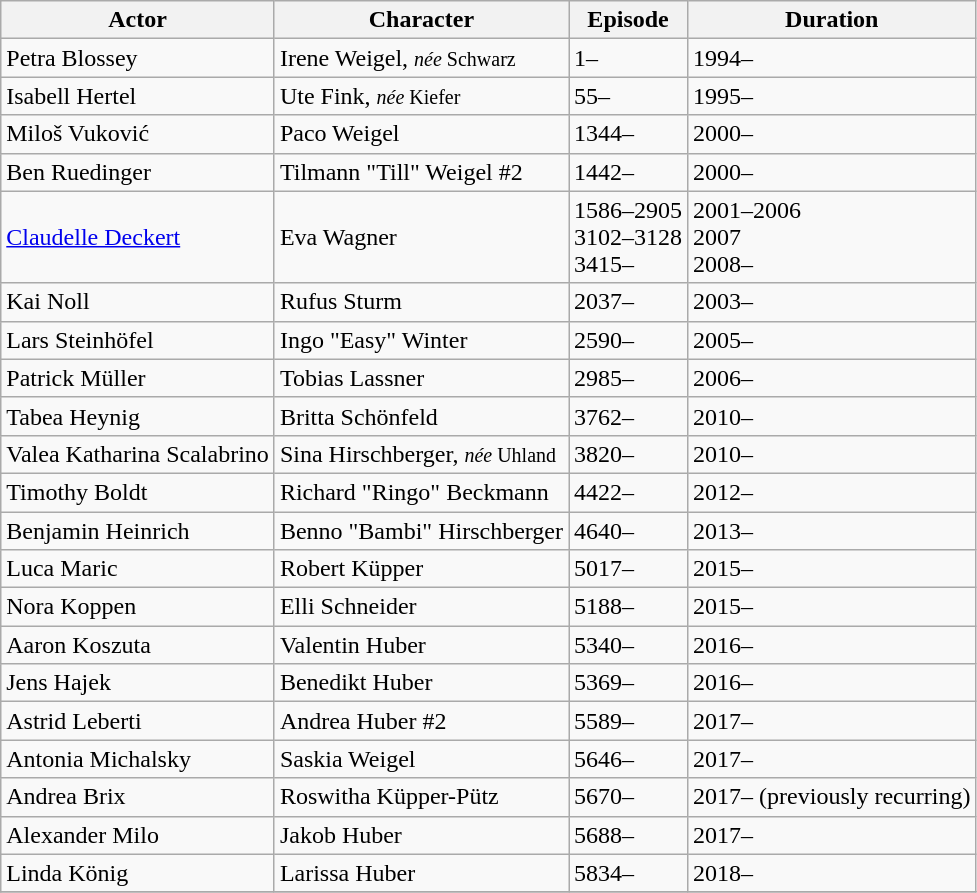<table class="wikitable">
<tr>
<th>Actor</th>
<th>Character</th>
<th>Episode</th>
<th>Duration</th>
</tr>
<tr>
<td>Petra Blossey</td>
<td>Irene Weigel, <small><em>née</em> Schwarz</small></td>
<td>1–</td>
<td>1994–</td>
</tr>
<tr>
<td>Isabell Hertel</td>
<td>Ute Fink, <small><em>née</em> Kiefer</small></td>
<td>55–</td>
<td>1995–</td>
</tr>
<tr>
<td>Miloš Vuković</td>
<td>Paco Weigel</td>
<td>1344–</td>
<td>2000–</td>
</tr>
<tr>
<td>Ben Ruedinger</td>
<td>Tilmann "Till" Weigel #2</td>
<td>1442–</td>
<td>2000–</td>
</tr>
<tr>
<td><a href='#'>Claudelle Deckert</a></td>
<td>Eva Wagner</td>
<td>1586–2905<br>3102–3128<br>3415–</td>
<td>2001–2006<br>2007<br>2008–</td>
</tr>
<tr>
<td>Kai Noll</td>
<td>Rufus Sturm</td>
<td>2037–</td>
<td>2003–</td>
</tr>
<tr>
<td>Lars Steinhöfel</td>
<td>Ingo "Easy" Winter</td>
<td>2590–</td>
<td>2005–</td>
</tr>
<tr>
<td>Patrick Müller</td>
<td>Tobias Lassner</td>
<td>2985–</td>
<td>2006–</td>
</tr>
<tr>
<td>Tabea Heynig</td>
<td>Britta Schönfeld</td>
<td>3762–</td>
<td>2010–</td>
</tr>
<tr>
<td>Valea Katharina Scalabrino</td>
<td>Sina Hirschberger, <small><em>née</em> Uhland</small></td>
<td>3820–</td>
<td>2010–</td>
</tr>
<tr>
<td>Timothy Boldt</td>
<td>Richard "Ringo" Beckmann</td>
<td>4422–</td>
<td>2012–</td>
</tr>
<tr>
<td>Benjamin Heinrich</td>
<td>Benno "Bambi" Hirschberger</td>
<td>4640–</td>
<td>2013–</td>
</tr>
<tr>
<td>Luca Maric</td>
<td>Robert Küpper</td>
<td>5017–</td>
<td>2015–</td>
</tr>
<tr>
<td>Nora Koppen</td>
<td>Elli Schneider</td>
<td>5188–</td>
<td>2015–</td>
</tr>
<tr>
<td>Aaron Koszuta</td>
<td>Valentin Huber</td>
<td>5340–</td>
<td>2016–</td>
</tr>
<tr>
<td>Jens Hajek</td>
<td>Benedikt Huber</td>
<td>5369–</td>
<td>2016–</td>
</tr>
<tr>
<td>Astrid Leberti</td>
<td>Andrea Huber #2</td>
<td>5589–</td>
<td>2017–</td>
</tr>
<tr>
<td>Antonia Michalsky</td>
<td>Saskia Weigel</td>
<td>5646–</td>
<td>2017–</td>
</tr>
<tr>
<td>Andrea Brix</td>
<td>Roswitha Küpper-Pütz</td>
<td>5670–</td>
<td>2017– (previously recurring)</td>
</tr>
<tr>
<td>Alexander Milo</td>
<td>Jakob Huber</td>
<td>5688–</td>
<td>2017–</td>
</tr>
<tr>
<td>Linda König</td>
<td>Larissa Huber</td>
<td>5834–</td>
<td>2018–</td>
</tr>
<tr>
</tr>
</table>
